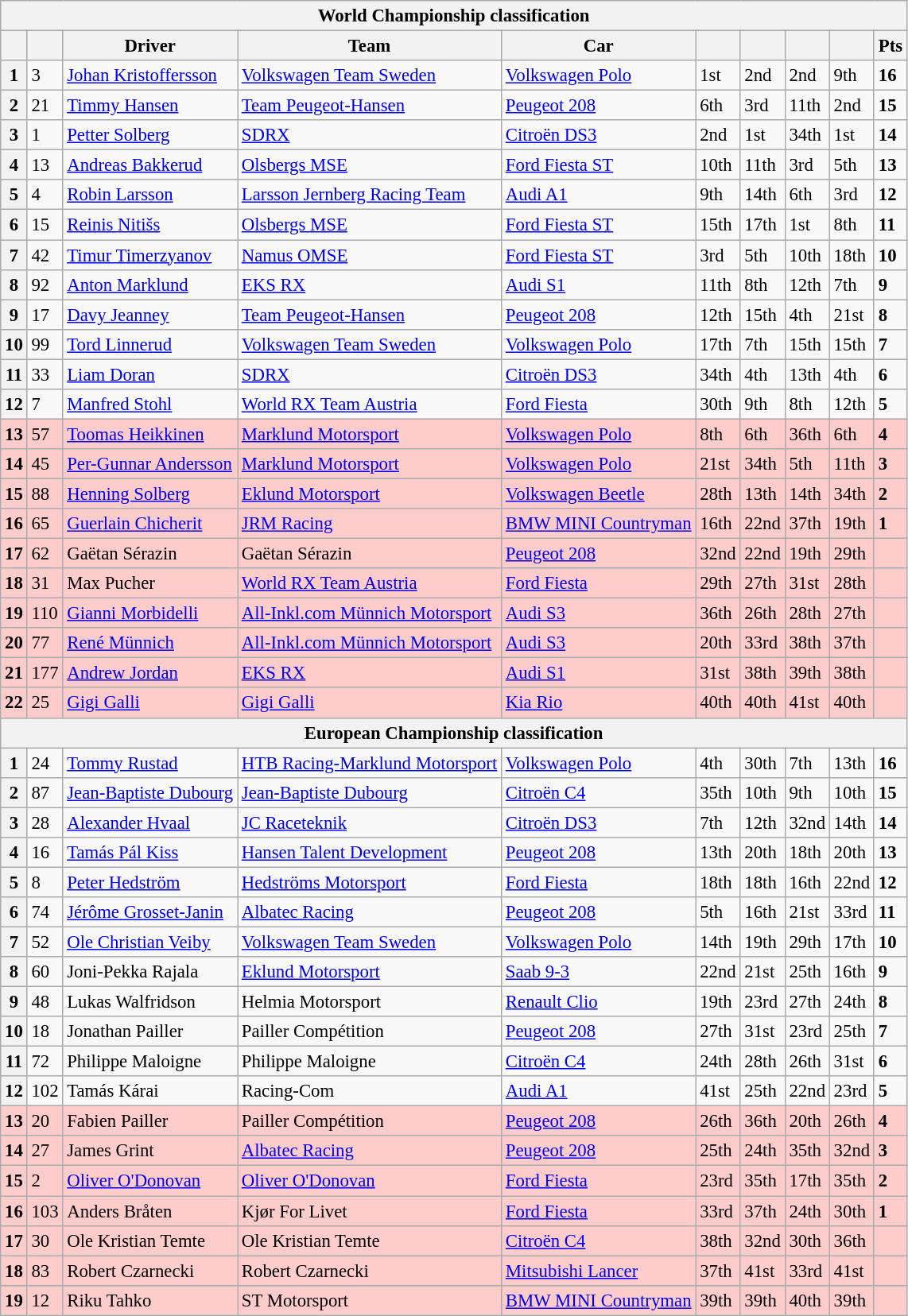<table class=wikitable style="font-size:95%">
<tr>
<th colspan=10>World Championship classification</th>
</tr>
<tr>
<th></th>
<th></th>
<th>Driver</th>
<th>Team</th>
<th>Car</th>
<th></th>
<th></th>
<th></th>
<th></th>
<th>Pts</th>
</tr>
<tr>
<th>1</th>
<td>3</td>
<td> <a href='#'>Johan Kristoffersson</a></td>
<td><a href='#'>Volkswagen Team Sweden</a></td>
<td><a href='#'>Volkswagen Polo</a></td>
<td>1st</td>
<td>2nd</td>
<td>2nd</td>
<td>9th</td>
<td><strong>16</strong></td>
</tr>
<tr>
<th>2</th>
<td>21</td>
<td> <a href='#'>Timmy Hansen</a></td>
<td><a href='#'>Team Peugeot-Hansen</a></td>
<td><a href='#'>Peugeot 208</a></td>
<td>6th</td>
<td>3rd</td>
<td>11th</td>
<td>2nd</td>
<td><strong>15</strong></td>
</tr>
<tr>
<th>3</th>
<td>1</td>
<td> <a href='#'>Petter Solberg</a></td>
<td><a href='#'>SDRX</a></td>
<td><a href='#'>Citroën DS3</a></td>
<td>2nd</td>
<td>1st</td>
<td>34th</td>
<td>1st</td>
<td><strong>14</strong></td>
</tr>
<tr>
<th>4</th>
<td>13</td>
<td> <a href='#'>Andreas Bakkerud</a></td>
<td><a href='#'>Olsbergs MSE</a></td>
<td><a href='#'>Ford Fiesta ST</a></td>
<td>10th</td>
<td>11th</td>
<td>3rd</td>
<td>5th</td>
<td><strong>13</strong></td>
</tr>
<tr>
<th>5</th>
<td>4</td>
<td> <a href='#'>Robin Larsson</a></td>
<td><a href='#'>Larsson Jernberg Racing Team</a></td>
<td><a href='#'>Audi A1</a></td>
<td>9th</td>
<td>14th</td>
<td>6th</td>
<td>3rd</td>
<td><strong>12</strong></td>
</tr>
<tr>
<th>6</th>
<td>15</td>
<td> <a href='#'>Reinis Nitišs</a></td>
<td><a href='#'>Olsbergs MSE</a></td>
<td><a href='#'>Ford Fiesta ST</a></td>
<td>15th</td>
<td>17th</td>
<td>1st</td>
<td>8th</td>
<td><strong>11</strong></td>
</tr>
<tr>
<th>7</th>
<td>42</td>
<td> <a href='#'>Timur Timerzyanov</a></td>
<td><a href='#'>Namus OMSE</a></td>
<td><a href='#'>Ford Fiesta ST</a></td>
<td>3rd</td>
<td>5th</td>
<td>10th</td>
<td>18th</td>
<td><strong>10</strong></td>
</tr>
<tr>
<th>8</th>
<td>92</td>
<td> <a href='#'>Anton Marklund</a></td>
<td><a href='#'>EKS RX</a></td>
<td><a href='#'>Audi S1</a></td>
<td>11th</td>
<td>8th</td>
<td>12th</td>
<td>7th</td>
<td><strong>9</strong></td>
</tr>
<tr>
<th>9</th>
<td>17</td>
<td> <a href='#'>Davy Jeanney</a></td>
<td><a href='#'>Team Peugeot-Hansen</a></td>
<td><a href='#'>Peugeot 208</a></td>
<td>12th</td>
<td>15th</td>
<td>4th</td>
<td>21st</td>
<td><strong>8</strong></td>
</tr>
<tr>
<th>10</th>
<td>99</td>
<td> <a href='#'>Tord Linnerud</a></td>
<td><a href='#'>Volkswagen Team Sweden</a></td>
<td><a href='#'>Volkswagen Polo</a></td>
<td>17th</td>
<td>7th</td>
<td>15th</td>
<td>15th</td>
<td><strong>7</strong></td>
</tr>
<tr>
<th>11</th>
<td>33</td>
<td> <a href='#'>Liam Doran</a></td>
<td><a href='#'>SDRX</a></td>
<td><a href='#'>Citroën DS3</a></td>
<td>34th</td>
<td>4th</td>
<td>13th</td>
<td>4th</td>
<td><strong>6</strong></td>
</tr>
<tr>
<th>12</th>
<td>7</td>
<td> <a href='#'>Manfred Stohl</a></td>
<td><a href='#'>World RX Team Austria</a></td>
<td><a href='#'>Ford Fiesta</a></td>
<td>30th</td>
<td>9th</td>
<td>8th</td>
<td>12th</td>
<td><strong>5</strong></td>
</tr>
<tr>
<th style="background:#ffcccc;">13</th>
<td style="background:#ffcccc;">57</td>
<td style="background:#ffcccc;"> <a href='#'>Toomas Heikkinen</a></td>
<td style="background:#ffcccc;"><a href='#'>Marklund Motorsport</a></td>
<td style="background:#ffcccc;"><a href='#'>Volkswagen Polo</a></td>
<td style="background:#ffcccc;">8th</td>
<td style="background:#ffcccc;">6th</td>
<td style="background:#ffcccc;">36th</td>
<td style="background:#ffcccc;">6th</td>
<td style="background:#ffcccc;"><strong>4</strong></td>
</tr>
<tr>
<th style="background:#ffcccc;">14</th>
<td style="background:#ffcccc;">45</td>
<td style="background:#ffcccc;"> <a href='#'>Per-Gunnar Andersson</a></td>
<td style="background:#ffcccc;"><a href='#'>Marklund Motorsport</a></td>
<td style="background:#ffcccc;"><a href='#'>Volkswagen Polo</a></td>
<td style="background:#ffcccc;">21st</td>
<td style="background:#ffcccc;">34th</td>
<td style="background:#ffcccc;">5th</td>
<td style="background:#ffcccc;">11th</td>
<td style="background:#ffcccc;"><strong>3</strong></td>
</tr>
<tr>
<th style="background:#ffcccc;">15</th>
<td style="background:#ffcccc;">88</td>
<td style="background:#ffcccc;"> <a href='#'>Henning Solberg</a></td>
<td style="background:#ffcccc;"><a href='#'>Eklund Motorsport</a></td>
<td style="background:#ffcccc;"><a href='#'>Volkswagen Beetle</a></td>
<td style="background:#ffcccc;">28th</td>
<td style="background:#ffcccc;">13th</td>
<td style="background:#ffcccc;">14th</td>
<td style="background:#ffcccc;">34th</td>
<td style="background:#ffcccc;"><strong>2</strong></td>
</tr>
<tr>
<th style="background:#ffcccc;">16</th>
<td style="background:#ffcccc;">65</td>
<td style="background:#ffcccc;"> <a href='#'>Guerlain Chicherit</a></td>
<td style="background:#ffcccc;"><a href='#'>JRM Racing</a></td>
<td style="background:#ffcccc;"><a href='#'>BMW MINI Countryman</a></td>
<td style="background:#ffcccc;">16th</td>
<td style="background:#ffcccc;">22nd</td>
<td style="background:#ffcccc;">37th</td>
<td style="background:#ffcccc;">19th</td>
<td style="background:#ffcccc;"><strong>1</strong></td>
</tr>
<tr>
<th style="background:#ffcccc;">17</th>
<td style="background:#ffcccc;">62</td>
<td style="background:#ffcccc;"> Gaëtan Sérazin</td>
<td style="background:#ffcccc;">Gaëtan Sérazin</td>
<td style="background:#ffcccc;"><a href='#'>Peugeot 208</a></td>
<td style="background:#ffcccc;">32nd</td>
<td style="background:#ffcccc;">22nd</td>
<td style="background:#ffcccc;">19th</td>
<td style="background:#ffcccc;">29th</td>
<td style="background:#ffcccc;"></td>
</tr>
<tr>
<th style="background:#ffcccc;">18</th>
<td style="background:#ffcccc;">31</td>
<td style="background:#ffcccc;"> Max Pucher</td>
<td style="background:#ffcccc;"><a href='#'>World RX Team Austria</a></td>
<td style="background:#ffcccc;"><a href='#'>Ford Fiesta</a></td>
<td style="background:#ffcccc;">29th</td>
<td style="background:#ffcccc;">27th</td>
<td style="background:#ffcccc;">31st</td>
<td style="background:#ffcccc;">28th</td>
<td style="background:#ffcccc;"></td>
</tr>
<tr>
<th style="background:#ffcccc;">19</th>
<td style="background:#ffcccc;">110</td>
<td style="background:#ffcccc;"> <a href='#'>Gianni Morbidelli</a></td>
<td style="background:#ffcccc;"><a href='#'>All-Inkl.com Münnich Motorsport</a></td>
<td style="background:#ffcccc;"><a href='#'>Audi S3</a></td>
<td style="background:#ffcccc;">36th</td>
<td style="background:#ffcccc;">26th</td>
<td style="background:#ffcccc;">28th</td>
<td style="background:#ffcccc;">27th</td>
<td style="background:#ffcccc;"></td>
</tr>
<tr>
<th style="background:#ffcccc;">20</th>
<td style="background:#ffcccc;">77</td>
<td style="background:#ffcccc;"> <a href='#'>René Münnich</a></td>
<td style="background:#ffcccc;"><a href='#'>All-Inkl.com Münnich Motorsport</a></td>
<td style="background:#ffcccc;"><a href='#'>Audi S3</a></td>
<td style="background:#ffcccc;">20th</td>
<td style="background:#ffcccc;">33rd</td>
<td style="background:#ffcccc;">38th</td>
<td style="background:#ffcccc;">37th</td>
<td style="background:#ffcccc;"></td>
</tr>
<tr>
<th style="background:#ffcccc;">21</th>
<td style="background:#ffcccc;">177</td>
<td style="background:#ffcccc;"> <a href='#'>Andrew Jordan</a></td>
<td style="background:#ffcccc;"><a href='#'>EKS RX</a></td>
<td style="background:#ffcccc;"><a href='#'>Audi S1</a></td>
<td style="background:#ffcccc;">31st</td>
<td style="background:#ffcccc;">38th</td>
<td style="background:#ffcccc;">39th</td>
<td style="background:#ffcccc;">38th</td>
<td style="background:#ffcccc;"></td>
</tr>
<tr>
<th style="background:#ffcccc;">22</th>
<td style="background:#ffcccc;">25</td>
<td style="background:#ffcccc;"> <a href='#'>Gigi Galli</a></td>
<td style="background:#ffcccc;"><a href='#'>Gigi Galli</a></td>
<td style="background:#ffcccc;"><a href='#'>Kia Rio</a></td>
<td style="background:#ffcccc;">40th</td>
<td style="background:#ffcccc;">40th</td>
<td style="background:#ffcccc;">41st</td>
<td style="background:#ffcccc;">40th</td>
<td style="background:#ffcccc;"></td>
</tr>
<tr>
<th colspan=10>European Championship classification</th>
</tr>
<tr>
<th>1</th>
<td>24</td>
<td> <a href='#'>Tommy Rustad</a></td>
<td><a href='#'>HTB Racing-Marklund Motorsport</a></td>
<td><a href='#'>Volkswagen Polo</a></td>
<td>4th</td>
<td>30th</td>
<td>7th</td>
<td>13th</td>
<td><strong>16</strong></td>
</tr>
<tr>
<th>2</th>
<td>87</td>
<td> <a href='#'>Jean-Baptiste Dubourg</a></td>
<td><a href='#'>Jean-Baptiste Dubourg</a></td>
<td><a href='#'>Citroën C4</a></td>
<td>35th</td>
<td>10th</td>
<td>9th</td>
<td>10th</td>
<td><strong>15</strong></td>
</tr>
<tr>
<th>3</th>
<td>28</td>
<td> <a href='#'>Alexander Hvaal</a></td>
<td><a href='#'>JC Raceteknik</a></td>
<td><a href='#'>Citroën DS3</a></td>
<td>7th</td>
<td>12th</td>
<td>32nd</td>
<td>14th</td>
<td><strong>14</strong></td>
</tr>
<tr>
<th>4</th>
<td>16</td>
<td> <a href='#'>Tamás Pál Kiss</a></td>
<td><a href='#'>Hansen Talent Development</a></td>
<td><a href='#'>Peugeot 208</a></td>
<td>13th</td>
<td>20th</td>
<td>18th</td>
<td>20th</td>
<td><strong>13</strong></td>
</tr>
<tr>
<th>5</th>
<td>8</td>
<td> <a href='#'>Peter Hedström</a></td>
<td><a href='#'>Hedströms Motorsport</a></td>
<td><a href='#'>Ford Fiesta</a></td>
<td>18th</td>
<td>18th</td>
<td>16th</td>
<td>22nd</td>
<td><strong>12</strong></td>
</tr>
<tr>
<th>6</th>
<td>74</td>
<td> <a href='#'>Jérôme Grosset-Janin</a></td>
<td><a href='#'>Albatec Racing</a></td>
<td><a href='#'>Peugeot 208</a></td>
<td>5th</td>
<td>16th</td>
<td>21st</td>
<td>33rd</td>
<td><strong>11</strong></td>
</tr>
<tr>
<th>7</th>
<td>52</td>
<td> <a href='#'>Ole Christian Veiby</a></td>
<td><a href='#'>Volkswagen Team Sweden</a></td>
<td><a href='#'>Volkswagen Polo</a></td>
<td>14th</td>
<td>19th</td>
<td>29th</td>
<td>17th</td>
<td><strong>10</strong></td>
</tr>
<tr>
<th>8</th>
<td>60</td>
<td> Joni-Pekka Rajala</td>
<td><a href='#'>Eklund Motorsport</a></td>
<td><a href='#'>Saab 9-3</a></td>
<td>22nd</td>
<td>21st</td>
<td>25th</td>
<td>16th</td>
<td><strong>9</strong></td>
</tr>
<tr>
<th>9</th>
<td>48</td>
<td> Lukas Walfridson</td>
<td>Helmia Motorsport</td>
<td><a href='#'>Renault Clio</a></td>
<td>19th</td>
<td>23rd</td>
<td>27th</td>
<td>24th</td>
<td><strong>8</strong></td>
</tr>
<tr>
<th>10</th>
<td>18</td>
<td> Jonathan Pailler</td>
<td>Pailler Compétition</td>
<td><a href='#'>Peugeot 208</a></td>
<td>27th</td>
<td>31st</td>
<td>23rd</td>
<td>25th</td>
<td><strong>7</strong></td>
</tr>
<tr>
<th>11</th>
<td>72</td>
<td> Philippe Maloigne</td>
<td>Philippe Maloigne</td>
<td><a href='#'>Citroën C4</a></td>
<td>24th</td>
<td>28th</td>
<td>26th</td>
<td>31st</td>
<td><strong>6</strong></td>
</tr>
<tr>
<th>12</th>
<td>102</td>
<td> Tamás Kárai</td>
<td>Racing-Com</td>
<td><a href='#'>Audi A1</a></td>
<td>41st</td>
<td>25th</td>
<td>22nd</td>
<td>23rd</td>
<td><strong>5</strong></td>
</tr>
<tr>
<th style="background:#ffcccc;">13</th>
<td style="background:#ffcccc;">20</td>
<td style="background:#ffcccc;"> Fabien Pailler</td>
<td style="background:#ffcccc;">Pailler Compétition</td>
<td style="background:#ffcccc;"><a href='#'>Peugeot 208</a></td>
<td style="background:#ffcccc;">26th</td>
<td style="background:#ffcccc;">36th</td>
<td style="background:#ffcccc;">20th</td>
<td style="background:#ffcccc;">26th</td>
<td style="background:#ffcccc;"><strong>4</strong></td>
</tr>
<tr>
<th style="background:#ffcccc;">14</th>
<td style="background:#ffcccc;">27</td>
<td style="background:#ffcccc;"> James Grint</td>
<td style="background:#ffcccc;"><a href='#'>Albatec Racing</a></td>
<td style="background:#ffcccc;"><a href='#'>Peugeot 208</a></td>
<td style="background:#ffcccc;">25th</td>
<td style="background:#ffcccc;">24th</td>
<td style="background:#ffcccc;">35th</td>
<td style="background:#ffcccc;">32nd</td>
<td style="background:#ffcccc;"><strong>3</strong></td>
</tr>
<tr>
<th style="background:#ffcccc;">15</th>
<td style="background:#ffcccc;">2</td>
<td style="background:#ffcccc;"> <a href='#'>Oliver O'Donovan</a></td>
<td style="background:#ffcccc;"><a href='#'>Oliver O'Donovan</a></td>
<td style="background:#ffcccc;"><a href='#'>Ford Fiesta</a></td>
<td style="background:#ffcccc;">23rd</td>
<td style="background:#ffcccc;">35th</td>
<td style="background:#ffcccc;">17th</td>
<td style="background:#ffcccc;">35th</td>
<td style="background:#ffcccc;"><strong>2</strong></td>
</tr>
<tr>
<th style="background:#ffcccc;">16</th>
<td style="background:#ffcccc;">103</td>
<td style="background:#ffcccc;"> Anders Bråten</td>
<td style="background:#ffcccc;">Kjør For Livet</td>
<td style="background:#ffcccc;"><a href='#'>Ford Fiesta</a></td>
<td style="background:#ffcccc;">33rd</td>
<td style="background:#ffcccc;">37th</td>
<td style="background:#ffcccc;">24th</td>
<td style="background:#ffcccc;">30th</td>
<td style="background:#ffcccc;"><strong>1</strong></td>
</tr>
<tr>
<th style="background:#ffcccc;">17</th>
<td style="background:#ffcccc;">30</td>
<td style="background:#ffcccc;"> Ole Kristian Temte</td>
<td style="background:#ffcccc;">Ole Kristian Temte</td>
<td style="background:#ffcccc;"><a href='#'>Citroën C4</a></td>
<td style="background:#ffcccc;">38th</td>
<td style="background:#ffcccc;">32nd</td>
<td style="background:#ffcccc;">30th</td>
<td style="background:#ffcccc;">36th</td>
<td style="background:#ffcccc;"></td>
</tr>
<tr>
<th style="background:#ffcccc;">18</th>
<td style="background:#ffcccc;">83</td>
<td style="background:#ffcccc;"> Robert Czarnecki</td>
<td style="background:#ffcccc;">Robert Czarnecki</td>
<td style="background:#ffcccc;"><a href='#'>Mitsubishi Lancer</a></td>
<td style="background:#ffcccc;">37th</td>
<td style="background:#ffcccc;">41st</td>
<td style="background:#ffcccc;">33rd</td>
<td style="background:#ffcccc;">41st</td>
<td style="background:#ffcccc;"></td>
</tr>
<tr>
<th style="background:#ffcccc;">19</th>
<td style="background:#ffcccc;">12</td>
<td style="background:#ffcccc;"> Riku Tahko</td>
<td style="background:#ffcccc;">ST Motorsport</td>
<td style="background:#ffcccc;"><a href='#'>BMW MINI Countryman</a></td>
<td style="background:#ffcccc;">39th</td>
<td style="background:#ffcccc;">39th</td>
<td style="background:#ffcccc;">40th</td>
<td style="background:#ffcccc;">39th</td>
<td style="background:#ffcccc;"></td>
</tr>
</table>
